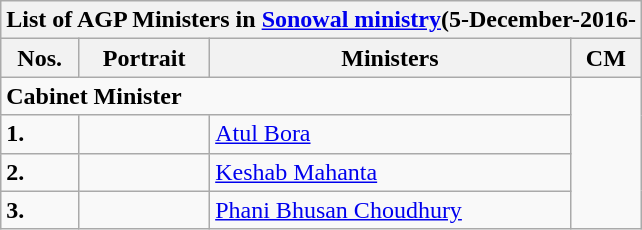<table class="wikitable">
<tr>
<th colspan="4">List of AGP Ministers in <a href='#'>Sonowal ministry</a>(5-December-2016-</th>
</tr>
<tr>
<th>Nos.</th>
<th><strong>Portrait</strong></th>
<th>Ministers</th>
<th>CM</th>
</tr>
<tr>
<td colspan="3"><strong>Cabinet Minister</strong></td>
<td rowspan="4"></td>
</tr>
<tr>
<td><strong>1.</strong></td>
<td></td>
<td><a href='#'>Atul Bora</a></td>
</tr>
<tr>
<td><strong>2.</strong></td>
<td></td>
<td><a href='#'>Keshab Mahanta</a></td>
</tr>
<tr>
<td><strong>3.</strong></td>
<td></td>
<td><a href='#'>Phani Bhusan Choudhury</a></td>
</tr>
</table>
